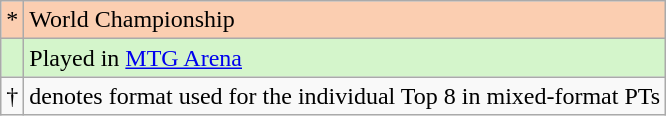<table class="wikitable">
<tr style="background-color:#FBCEB1">
<td>*</td>
<td>World Championship</td>
</tr>
<tr style="background:#D4F5CB" class="table-mtga-tournament">
<td></td>
<td>Played in <a href='#'>MTG Arena</a></td>
</tr>
<tr>
<td>†</td>
<td>denotes format used for the individual Top 8 in mixed-format PTs</td>
</tr>
</table>
